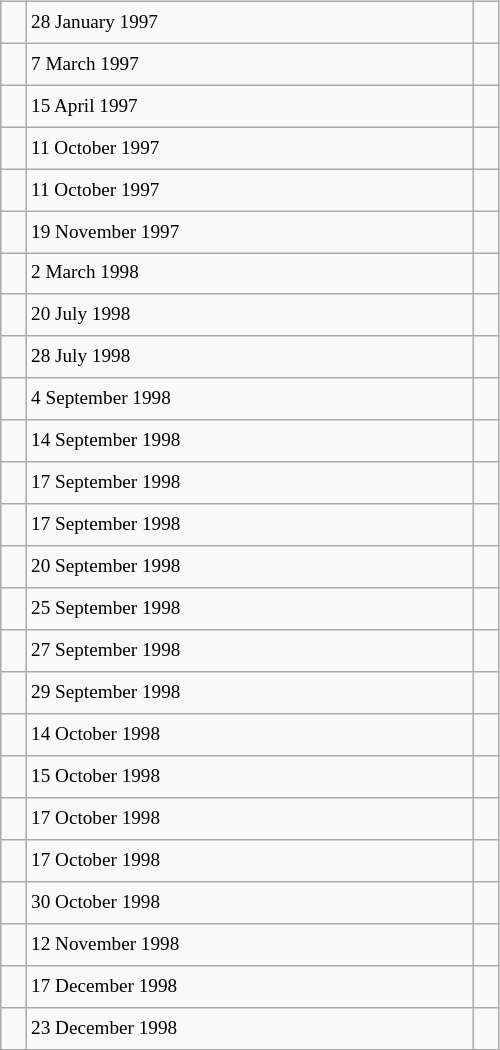<table class="wikitable" style="font-size: 80%; float: left; width: 26em; margin-right: 1em; height: 700px">
<tr>
<td></td>
<td>28 January 1997</td>
<td></td>
</tr>
<tr>
<td></td>
<td>7 March 1997</td>
<td></td>
</tr>
<tr>
<td></td>
<td>15 April 1997</td>
<td></td>
</tr>
<tr>
<td></td>
<td>11 October 1997</td>
<td></td>
</tr>
<tr>
<td></td>
<td>11 October 1997</td>
<td></td>
</tr>
<tr>
<td></td>
<td>19 November 1997</td>
<td></td>
</tr>
<tr>
<td></td>
<td>2 March 1998</td>
<td></td>
</tr>
<tr>
<td></td>
<td>20 July 1998</td>
<td></td>
</tr>
<tr>
<td></td>
<td>28 July 1998</td>
<td></td>
</tr>
<tr>
<td></td>
<td>4 September 1998</td>
<td></td>
</tr>
<tr>
<td></td>
<td>14 September 1998</td>
<td></td>
</tr>
<tr>
<td></td>
<td>17 September 1998</td>
<td></td>
</tr>
<tr>
<td></td>
<td>17 September 1998</td>
<td></td>
</tr>
<tr>
<td></td>
<td>20 September 1998</td>
<td></td>
</tr>
<tr>
<td></td>
<td>25 September 1998</td>
<td></td>
</tr>
<tr>
<td></td>
<td>27 September 1998</td>
<td></td>
</tr>
<tr>
<td></td>
<td>29 September 1998</td>
<td></td>
</tr>
<tr>
<td></td>
<td>14 October 1998</td>
<td></td>
</tr>
<tr>
<td></td>
<td>15 October 1998</td>
<td></td>
</tr>
<tr>
<td></td>
<td>17 October 1998</td>
<td></td>
</tr>
<tr>
<td></td>
<td>17 October 1998</td>
<td></td>
</tr>
<tr>
<td></td>
<td>30 October 1998</td>
<td></td>
</tr>
<tr>
<td></td>
<td>12 November 1998</td>
<td></td>
</tr>
<tr>
<td></td>
<td>17 December 1998</td>
<td></td>
</tr>
<tr>
<td></td>
<td>23 December 1998</td>
<td></td>
</tr>
</table>
